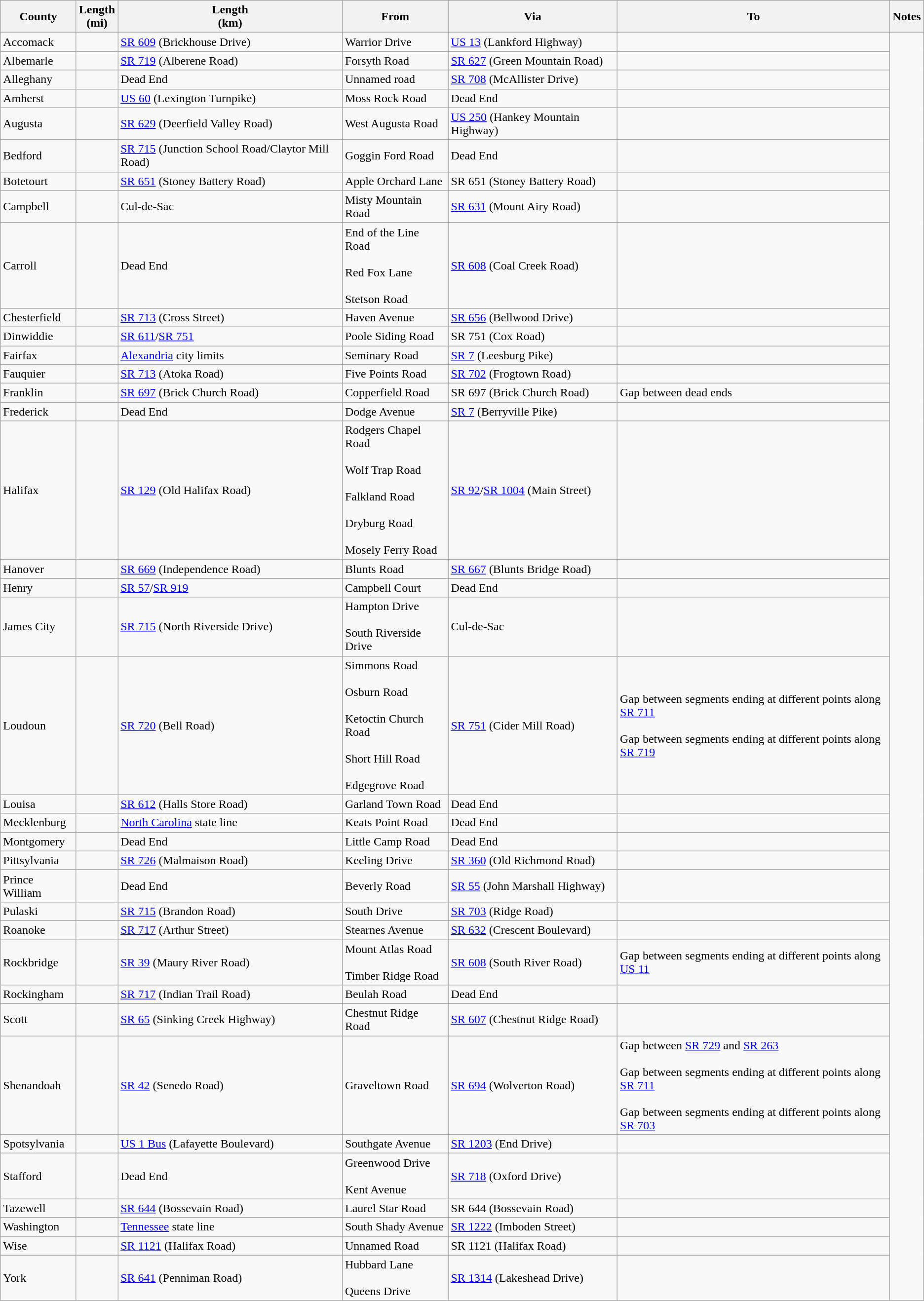<table class="wikitable sortable">
<tr>
<th>County</th>
<th>Length<br>(mi)</th>
<th>Length<br>(km)</th>
<th class="unsortable">From</th>
<th class="unsortable">Via</th>
<th class="unsortable">To</th>
<th class="unsortable">Notes</th>
</tr>
<tr>
<td id="Accomack">Accomack</td>
<td></td>
<td><a href='#'>SR 609</a> (Brickhouse Drive)</td>
<td>Warrior Drive</td>
<td><a href='#'>US 13</a> (Lankford Highway)</td>
<td></td>
</tr>
<tr>
<td id="Albemarle">Albemarle</td>
<td></td>
<td><a href='#'>SR 719</a> (Alberene Road)</td>
<td>Forsyth Road</td>
<td><a href='#'>SR 627</a> (Green Mountain Road)</td>
<td></td>
</tr>
<tr>
<td id="Alleghany">Alleghany</td>
<td></td>
<td>Dead End</td>
<td>Unnamed road</td>
<td><a href='#'>SR 708</a> (McAllister Drive)</td>
<td><br></td>
</tr>
<tr>
<td id="Amherst">Amherst</td>
<td></td>
<td><a href='#'>US 60</a> (Lexington Turnpike)</td>
<td>Moss Rock Road</td>
<td>Dead End</td>
<td><br>
</td>
</tr>
<tr>
<td id="Augusta">Augusta</td>
<td></td>
<td><a href='#'>SR 629</a> (Deerfield Valley Road)</td>
<td>West Augusta Road</td>
<td><a href='#'>US 250</a> (Hankey Mountain Highway)</td>
<td><br></td>
</tr>
<tr>
<td id="Bedford">Bedford</td>
<td></td>
<td><a href='#'>SR 715</a> (Junction School Road/Claytor Mill Road)</td>
<td>Goggin Ford Road</td>
<td>Dead End</td>
<td><br></td>
</tr>
<tr>
<td id="Botetourt">Botetourt</td>
<td></td>
<td><a href='#'>SR 651</a> (Stoney Battery Road)</td>
<td>Apple Orchard Lane</td>
<td>SR 651 (Stoney Battery Road)</td>
<td><br>

</td>
</tr>
<tr>
<td id="Campbell">Campbell</td>
<td></td>
<td>Cul-de-Sac</td>
<td>Misty Mountain Road</td>
<td><a href='#'>SR 631</a> (Mount Airy Road)</td>
<td><br></td>
</tr>
<tr>
<td id="Carroll">Carroll</td>
<td></td>
<td>Dead End</td>
<td>End of the Line Road<br><br>Red Fox Lane<br><br>Stetson Road</td>
<td><a href='#'>SR 608</a> (Coal Creek Road)</td>
<td><br>
</td>
</tr>
<tr>
<td id="Chesterfield">Chesterfield</td>
<td></td>
<td><a href='#'>SR 713</a> (Cross Street)</td>
<td>Haven Avenue</td>
<td><a href='#'>SR 656</a> (Bellwood Drive)</td>
<td><br>



</td>
</tr>
<tr>
<td id="Dinwiddie">Dinwiddie</td>
<td></td>
<td><a href='#'>SR 611</a>/<a href='#'>SR 751</a></td>
<td>Poole Siding Road</td>
<td>SR 751 (Cox Road)</td>
<td><br></td>
</tr>
<tr>
<td id="Fairfax">Fairfax</td>
<td></td>
<td><a href='#'>Alexandria</a> city limits</td>
<td>Seminary Road</td>
<td><a href='#'>SR 7</a> (Leesburg Pike)</td>
<td></td>
</tr>
<tr>
<td id="Fauquier">Fauquier</td>
<td></td>
<td><a href='#'>SR 713</a> (Atoka Road)</td>
<td>Five Points Road</td>
<td><a href='#'>SR 702</a> (Frogtown Road)</td>
<td><br>
</td>
</tr>
<tr>
<td id="Franklin">Franklin</td>
<td></td>
<td><a href='#'>SR 697</a> (Brick Church Road)</td>
<td>Copperfield Road</td>
<td>SR 697 (Brick Church Road)</td>
<td>Gap between dead ends</td>
</tr>
<tr>
<td id="Frederick">Frederick</td>
<td></td>
<td>Dead End</td>
<td>Dodge Avenue</td>
<td><a href='#'>SR 7</a> (Berryville Pike)</td>
<td><br>




</td>
</tr>
<tr>
<td id="Halifax">Halifax</td>
<td></td>
<td><a href='#'>SR 129</a> (Old Halifax Road)</td>
<td>Rodgers Chapel Road<br><br>Wolf Trap Road<br><br>Falkland Road<br><br>Dryburg Road<br><br>Mosely Ferry Road</td>
<td><a href='#'>SR 92</a>/<a href='#'>SR 1004</a> (Main Street)</td>
<td></td>
</tr>
<tr>
<td id="Hanover">Hanover</td>
<td></td>
<td><a href='#'>SR 669</a> (Independence Road)</td>
<td>Blunts Road</td>
<td><a href='#'>SR 667</a> (Blunts Bridge Road)</td>
<td><br></td>
</tr>
<tr>
<td id="Henry">Henry</td>
<td></td>
<td><a href='#'>SR 57</a>/<a href='#'>SR 919</a></td>
<td>Campbell Court</td>
<td>Dead End</td>
<td><br>
</td>
</tr>
<tr>
<td id="James City">James City</td>
<td></td>
<td><a href='#'>SR 715</a> (North Riverside Drive)</td>
<td>Hampton Drive<br><br>South Riverside Drive</td>
<td>Cul-de-Sac</td>
<td><br>



</td>
</tr>
<tr>
<td id="Loudoun">Loudoun</td>
<td></td>
<td><a href='#'>SR 720</a> (Bell Road)</td>
<td>Simmons Road<br><br>Osburn Road<br><br>Ketoctin Church Road<br><br>Short Hill Road<br><br>Edgegrove Road</td>
<td><a href='#'>SR 751</a> (Cider Mill Road)</td>
<td>Gap between segments ending at different points along <a href='#'>SR 711</a><br><br>Gap between segments ending at different points along <a href='#'>SR 719</a></td>
</tr>
<tr>
<td id="Louisa">Louisa</td>
<td></td>
<td><a href='#'>SR 612</a> (Halls Store Road)</td>
<td>Garland Town Road</td>
<td>Dead End</td>
<td><br>

</td>
</tr>
<tr>
<td id="Mecklenburg">Mecklenburg</td>
<td></td>
<td><a href='#'>North Carolina</a> state line</td>
<td>Keats Point Road</td>
<td>Dead End</td>
<td><br></td>
</tr>
<tr>
<td id="Montgomery">Montgomery</td>
<td></td>
<td>Dead End</td>
<td>Little Camp Road</td>
<td>Dead End</td>
<td><br>






</td>
</tr>
<tr>
<td id="Pittsylvania">Pittsylvania</td>
<td></td>
<td><a href='#'>SR 726</a> (Malmaison Road)</td>
<td>Keeling Drive</td>
<td><a href='#'>SR 360</a> (Old Richmond Road)</td>
<td><br>

</td>
</tr>
<tr>
<td id="Prince William">Prince William</td>
<td></td>
<td>Dead End</td>
<td>Beverly Road</td>
<td><a href='#'>SR 55</a> (John Marshall Highway)</td>
<td></td>
</tr>
<tr>
<td id="Pulaski">Pulaski</td>
<td></td>
<td><a href='#'>SR 715</a> (Brandon Road)</td>
<td>South Drive</td>
<td><a href='#'>SR 703</a> (Ridge Road)</td>
<td><br>
</td>
</tr>
<tr>
<td id="Roanoke">Roanoke</td>
<td></td>
<td><a href='#'>SR 717</a> (Arthur Street)</td>
<td>Stearnes Avenue</td>
<td><a href='#'>SR 632</a> (Crescent Boulevard)</td>
<td></td>
</tr>
<tr>
<td id="Rockbridge">Rockbridge</td>
<td></td>
<td><a href='#'>SR 39</a> (Maury River Road)</td>
<td>Mount Atlas Road<br><br>Timber Ridge Road</td>
<td><a href='#'>SR 608</a> (South River Road)</td>
<td>Gap between segments ending at different points along <a href='#'>US 11</a></td>
</tr>
<tr>
<td id="Rockingham">Rockingham</td>
<td></td>
<td><a href='#'>SR 717</a> (Indian Trail Road)</td>
<td>Beulah Road</td>
<td>Dead End</td>
<td><br></td>
</tr>
<tr>
<td id="Scott">Scott</td>
<td></td>
<td><a href='#'>SR 65</a> (Sinking Creek Highway)</td>
<td>Chestnut Ridge Road</td>
<td><a href='#'>SR 607</a> (Chestnut Ridge Road)</td>
<td></td>
</tr>
<tr>
<td id="Shenandoah">Shenandoah</td>
<td></td>
<td><a href='#'>SR 42</a> (Senedo Road)</td>
<td>Graveltown Road</td>
<td><a href='#'>SR 694</a> (Wolverton Road)</td>
<td>Gap between <a href='#'>SR 729</a> and <a href='#'>SR 263</a><br><br>Gap between segments ending at different points along <a href='#'>SR 711</a><br><br>Gap between segments ending at different points along <a href='#'>SR 703</a><br>
</td>
</tr>
<tr>
<td id="Spotsylvania">Spotsylvania</td>
<td></td>
<td><a href='#'>US 1 Bus</a> (Lafayette Boulevard)</td>
<td>Southgate Avenue</td>
<td><a href='#'>SR 1203</a> (End Drive)</td>
<td></td>
</tr>
<tr>
<td id="Stafford">Stafford</td>
<td></td>
<td>Dead End</td>
<td>Greenwood Drive<br><br>Kent Avenue</td>
<td><a href='#'>SR 718</a> (Oxford Drive)</td>
<td><br>
</td>
</tr>
<tr>
<td id="Tazewell">Tazewell</td>
<td></td>
<td><a href='#'>SR 644</a> (Bossevain Road)</td>
<td>Laurel Star Road</td>
<td>SR 644 (Bossevain Road)</td>
<td><br></td>
</tr>
<tr>
<td id="Washington">Washington</td>
<td></td>
<td><a href='#'>Tennessee</a> state line</td>
<td>South Shady Avenue</td>
<td><a href='#'>SR 1222</a> (Imboden Street)</td>
<td><br></td>
</tr>
<tr>
<td id="Wise">Wise</td>
<td></td>
<td><a href='#'>SR 1121</a> (Halifax Road)</td>
<td>Unnamed Road</td>
<td>SR 1121 (Halifax Road)</td>
<td><br></td>
</tr>
<tr>
<td id="York">York</td>
<td></td>
<td><a href='#'>SR 641</a> (Penniman Road)</td>
<td>Hubbard Lane<br><br>Queens Drive</td>
<td><a href='#'>SR 1314</a> (Lakeshead Drive)</td>
<td></td>
</tr>
</table>
